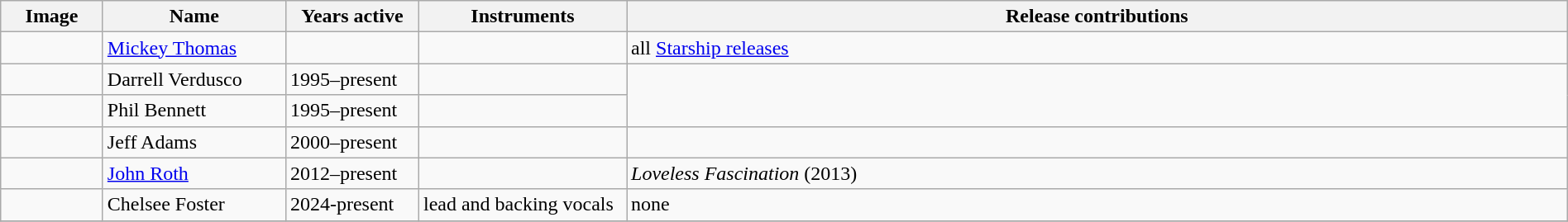<table class="wikitable" border="1" width=100%>
<tr>
<th width="75">Image</th>
<th width="140">Name</th>
<th width="100">Years active</th>
<th width="160">Instruments</th>
<th>Release contributions</th>
</tr>
<tr>
<td></td>
<td><a href='#'>Mickey Thomas</a></td>
<td></td>
<td></td>
<td>all <a href='#'>Starship releases</a></td>
</tr>
<tr>
<td></td>
<td>Darrell Verdusco</td>
<td>1995–present</td>
<td></td>
<td rowspan="2"></td>
</tr>
<tr>
<td></td>
<td>Phil Bennett</td>
<td>1995–present</td>
<td></td>
</tr>
<tr>
<td></td>
<td>Jeff Adams</td>
<td>2000–present</td>
<td></td>
<td></td>
</tr>
<tr>
<td></td>
<td><a href='#'>John Roth</a></td>
<td>2012–present</td>
<td></td>
<td><em>Loveless Fascination</em> (2013)</td>
</tr>
<tr>
<td></td>
<td>Chelsee Foster</td>
<td>2024-present</td>
<td>lead and backing vocals</td>
<td>none</td>
</tr>
<tr>
</tr>
</table>
